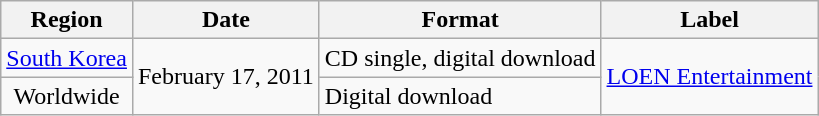<table class="wikitable">
<tr>
<th style="text-align:center;">Region</th>
<th style="text-align:center;">Date</th>
<th style="text-align:center;">Format</th>
<th style="text-align:center;">Label</th>
</tr>
<tr>
<td style="text-align:center;"><a href='#'>South Korea</a></td>
<td style="text-align:center;" rowspan="2">February 17, 2011</td>
<td>CD single, digital download</td>
<td rowspan="3"><a href='#'>LOEN Entertainment</a></td>
</tr>
<tr>
<td style="text-align:center;">Worldwide</td>
<td>Digital download</td>
</tr>
</table>
